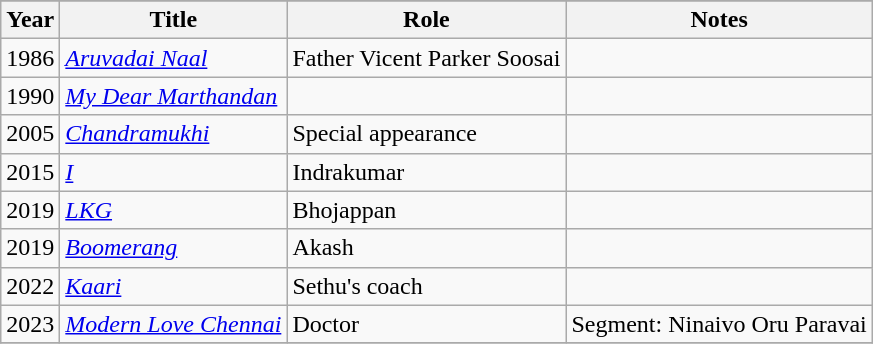<table class="wikitable">
<tr>
</tr>
<tr>
<th>Year</th>
<th>Title</th>
<th>Role</th>
<th>Notes</th>
</tr>
<tr>
<td>1986</td>
<td><em><a href='#'>Aruvadai Naal</a></em></td>
<td>Father Vicent Parker Soosai</td>
<td></td>
</tr>
<tr>
<td>1990</td>
<td><em><a href='#'>My Dear Marthandan</a></em></td>
<td></td>
<td></td>
</tr>
<tr>
<td>2005</td>
<td><em><a href='#'>Chandramukhi</a></em></td>
<td>Special appearance</td>
<td></td>
</tr>
<tr>
<td>2015</td>
<td><em><a href='#'>I</a></em></td>
<td>Indrakumar</td>
<td></td>
</tr>
<tr>
<td>2019</td>
<td><em><a href='#'>LKG</a></em></td>
<td>Bhojappan</td>
<td></td>
</tr>
<tr>
<td>2019</td>
<td><em><a href='#'>Boomerang</a></em></td>
<td>Akash</td>
<td></td>
</tr>
<tr>
<td>2022</td>
<td><em><a href='#'>Kaari</a></em></td>
<td>Sethu's coach</td>
<td></td>
</tr>
<tr>
<td>2023</td>
<td><em><a href='#'>Modern Love Chennai</a></em></td>
<td>Doctor</td>
<td>Segment: Ninaivo Oru Paravai</td>
</tr>
<tr>
</tr>
</table>
